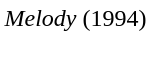<table class="collapsible collapsed" style="text-align:left; background-color:white;">
<tr>
<td><em>Melody</em> (1994)</td>
</tr>
<tr>
<td><br></td>
</tr>
</table>
